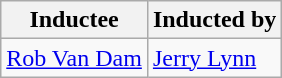<table class="wikitable">
<tr>
<th>Inductee</th>
<th>Inducted by</th>
</tr>
<tr>
<td><a href='#'>Rob Van Dam</a></td>
<td><a href='#'>Jerry Lynn</a></td>
</tr>
</table>
